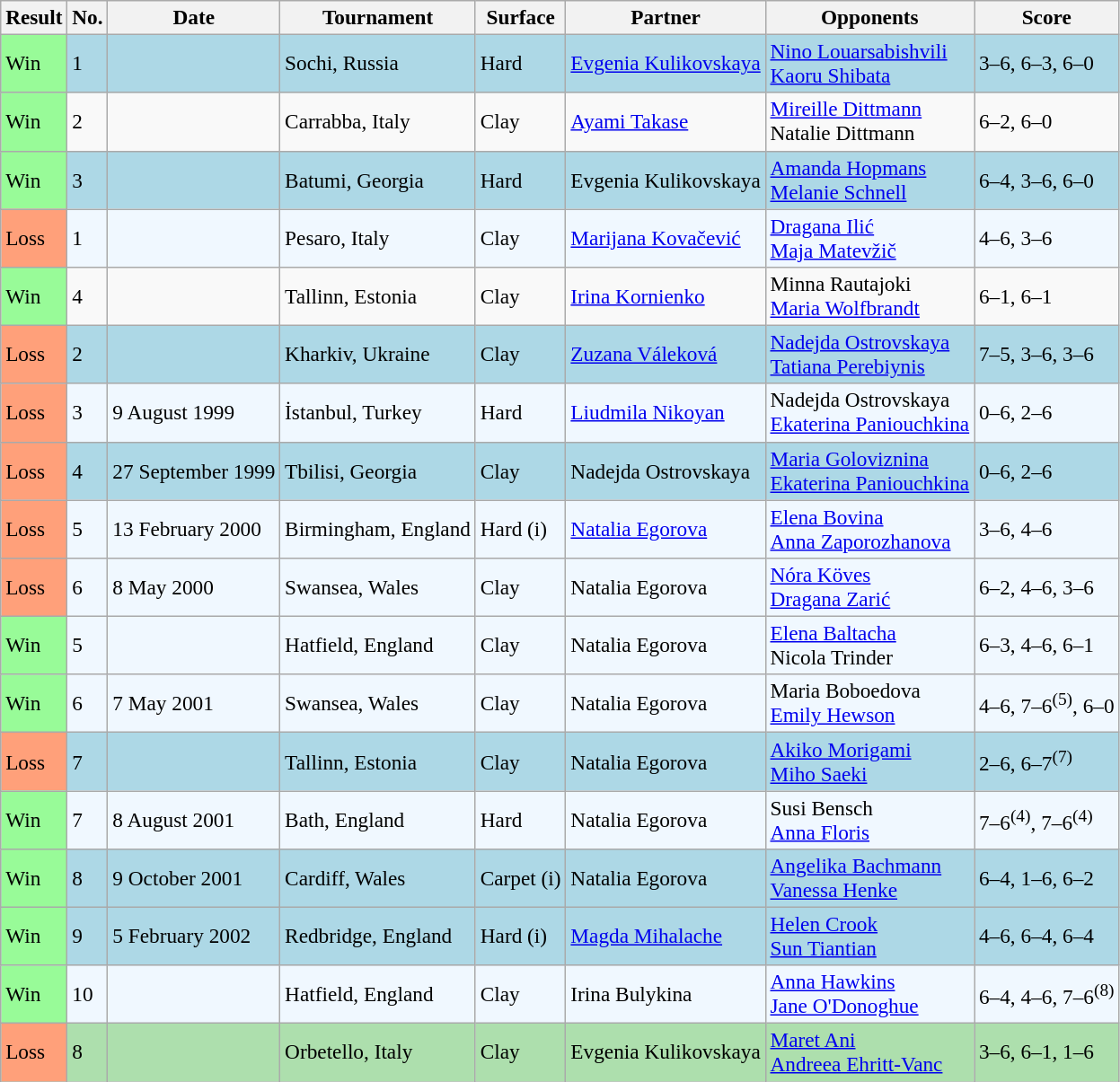<table class="sortable wikitable" style=font-size:97%>
<tr>
<th>Result</th>
<th>No.</th>
<th>Date</th>
<th>Tournament</th>
<th>Surface</th>
<th>Partner</th>
<th>Opponents</th>
<th>Score</th>
</tr>
<tr style="background:lightblue;">
<td style="background:#98fb98;">Win</td>
<td>1</td>
<td></td>
<td>Sochi, Russia</td>
<td>Hard</td>
<td> <a href='#'>Evgenia Kulikovskaya</a></td>
<td> <a href='#'>Nino Louarsabishvili</a> <br>  <a href='#'>Kaoru Shibata</a></td>
<td>3–6, 6–3, 6–0</td>
</tr>
<tr>
<td style="background:#98fb98;">Win</td>
<td>2</td>
<td></td>
<td>Carrabba, Italy</td>
<td>Clay</td>
<td> <a href='#'>Ayami Takase</a></td>
<td> <a href='#'>Mireille Dittmann</a> <br>   Natalie Dittmann</td>
<td>6–2, 6–0</td>
</tr>
<tr style="background:lightblue;">
<td style="background:#98fb98;">Win</td>
<td>3</td>
<td></td>
<td>Batumi, Georgia</td>
<td>Hard</td>
<td> Evgenia Kulikovskaya</td>
<td> <a href='#'>Amanda Hopmans</a> <br>  <a href='#'>Melanie Schnell</a></td>
<td>6–4, 3–6, 6–0</td>
</tr>
<tr bgcolor="#f0f8ff">
<td style="background:#ffa07a;">Loss</td>
<td>1</td>
<td></td>
<td>Pesaro, Italy</td>
<td>Clay</td>
<td> <a href='#'>Marijana Kovačević</a></td>
<td> <a href='#'>Dragana Ilić</a> <br>  <a href='#'>Maja Matevžič</a></td>
<td>4–6, 3–6</td>
</tr>
<tr>
<td style="background:#98fb98;">Win</td>
<td>4</td>
<td></td>
<td>Tallinn, Estonia</td>
<td>Clay</td>
<td> <a href='#'>Irina Kornienko</a></td>
<td> Minna Rautajoki <br>  <a href='#'>Maria Wolfbrandt</a></td>
<td>6–1, 6–1</td>
</tr>
<tr style="background:lightblue;">
<td style="background:#ffa07a;">Loss</td>
<td>2</td>
<td></td>
<td>Kharkiv, Ukraine</td>
<td>Clay</td>
<td> <a href='#'>Zuzana Váleková</a></td>
<td> <a href='#'>Nadejda Ostrovskaya</a> <br>  <a href='#'>Tatiana Perebiynis</a></td>
<td>7–5, 3–6, 3–6</td>
</tr>
<tr style="background:#f0f8ff;">
<td style="background:#ffa07a;">Loss</td>
<td>3</td>
<td>9 August 1999</td>
<td>İstanbul, Turkey</td>
<td>Hard</td>
<td> <a href='#'>Liudmila Nikoyan</a></td>
<td> Nadejda Ostrovskaya <br>  <a href='#'>Ekaterina Paniouchkina</a></td>
<td>0–6, 2–6</td>
</tr>
<tr style="background:lightblue;">
<td style="background:#ffa07a;">Loss</td>
<td>4</td>
<td>27 September 1999</td>
<td>Tbilisi, Georgia</td>
<td>Clay</td>
<td> Nadejda Ostrovskaya</td>
<td> <a href='#'>Maria Goloviznina</a> <br>  <a href='#'>Ekaterina Paniouchkina</a></td>
<td>0–6, 2–6</td>
</tr>
<tr style="background:#f0f8ff;">
<td style="background:#ffa07a;">Loss</td>
<td>5</td>
<td>13 February 2000</td>
<td>Birmingham, England</td>
<td>Hard (i)</td>
<td> <a href='#'>Natalia Egorova</a></td>
<td> <a href='#'>Elena Bovina</a> <br>  <a href='#'>Anna Zaporozhanova</a></td>
<td>3–6, 4–6</td>
</tr>
<tr style="background:#f0f8ff;">
<td style="background:#ffa07a;">Loss</td>
<td>6</td>
<td>8 May 2000</td>
<td>Swansea, Wales</td>
<td>Clay</td>
<td> Natalia Egorova</td>
<td> <a href='#'>Nóra Köves</a> <br>  <a href='#'>Dragana Zarić</a></td>
<td>6–2, 4–6, 3–6</td>
</tr>
<tr style="background:#f0f8ff;">
<td style="background:#98fb98;">Win</td>
<td>5</td>
<td></td>
<td>Hatfield, England</td>
<td>Clay</td>
<td> Natalia Egorova</td>
<td> <a href='#'>Elena Baltacha</a> <br>  Nicola Trinder</td>
<td>6–3, 4–6, 6–1</td>
</tr>
<tr style="background:#f0f8ff;">
<td style="background:#98fb98;">Win</td>
<td>6</td>
<td>7 May 2001</td>
<td>Swansea, Wales</td>
<td>Clay</td>
<td> Natalia Egorova</td>
<td> Maria Boboedova <br>  <a href='#'>Emily Hewson</a></td>
<td>4–6, 7–6<sup>(5)</sup>, 6–0</td>
</tr>
<tr style="background:lightblue;">
<td style="background:#ffa07a;">Loss</td>
<td>7</td>
<td></td>
<td>Tallinn, Estonia</td>
<td>Clay</td>
<td> Natalia Egorova</td>
<td> <a href='#'>Akiko Morigami</a> <br>  <a href='#'>Miho Saeki</a></td>
<td>2–6, 6–7<sup>(7)</sup></td>
</tr>
<tr style="background:#f0f8ff;">
<td style="background:#98fb98;">Win</td>
<td>7</td>
<td>8 August 2001</td>
<td>Bath, England</td>
<td>Hard</td>
<td> Natalia Egorova</td>
<td> Susi Bensch <br>  <a href='#'>Anna Floris</a></td>
<td>7–6<sup>(4)</sup>, 7–6<sup>(4)</sup></td>
</tr>
<tr style="background:lightblue;">
<td style="background:#98fb98;">Win</td>
<td>8</td>
<td>9 October 2001</td>
<td>Cardiff, Wales</td>
<td>Carpet (i)</td>
<td> Natalia Egorova</td>
<td> <a href='#'>Angelika Bachmann</a> <br>  <a href='#'>Vanessa Henke</a></td>
<td>6–4, 1–6, 6–2</td>
</tr>
<tr style="background:lightblue;">
<td style="background:#98fb98;">Win</td>
<td>9</td>
<td>5 February 2002</td>
<td>Redbridge, England</td>
<td>Hard (i)</td>
<td> <a href='#'>Magda Mihalache</a></td>
<td> <a href='#'>Helen Crook</a> <br>  <a href='#'>Sun Tiantian</a></td>
<td>4–6, 6–4, 6–4</td>
</tr>
<tr style="background:#f0f8ff;">
<td style="background:#98fb98;">Win</td>
<td>10</td>
<td></td>
<td>Hatfield, England</td>
<td>Clay</td>
<td> Irina Bulykina</td>
<td> <a href='#'>Anna Hawkins</a> <br>  <a href='#'>Jane O'Donoghue</a></td>
<td>6–4, 4–6, 7–6<sup>(8)</sup></td>
</tr>
<tr style="background:#addfad;">
<td style="background:#ffa07a;">Loss</td>
<td>8</td>
<td></td>
<td>Orbetello, Italy</td>
<td>Clay</td>
<td> Evgenia Kulikovskaya</td>
<td> <a href='#'>Maret Ani</a> <br>  <a href='#'>Andreea Ehritt-Vanc</a></td>
<td>3–6, 6–1, 1–6</td>
</tr>
</table>
